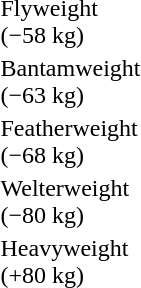<table>
<tr>
<td rowspan=2>Flyweight<br>(−58 kg) </td>
<td rowspan=2></td>
<td rowspan=2></td>
<td></td>
</tr>
<tr>
<td></td>
</tr>
<tr>
<td rowspan=2>Bantamweight<br>(−63 kg) </td>
<td rowspan=2></td>
<td rowspan=2></td>
<td></td>
</tr>
<tr>
<td></td>
</tr>
<tr>
<td rowspan=2>Featherweight<br>(−68 kg) </td>
<td rowspan=2></td>
<td rowspan=2></td>
<td></td>
</tr>
<tr>
<td></td>
</tr>
<tr>
<td rowspan=2>Welterweight<br>(−80 kg) </td>
<td rowspan=2></td>
<td rowspan=2></td>
<td></td>
</tr>
<tr>
<td></td>
</tr>
<tr>
<td rowspan=2>Heavyweight<br>(+80 kg) </td>
<td rowspan=2></td>
<td rowspan=2></td>
<td></td>
</tr>
<tr>
<td></td>
</tr>
</table>
